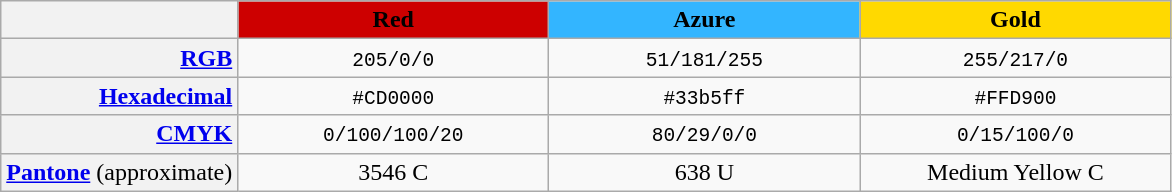<table class="wikitable" style="text-align:center;">
<tr>
<th></th>
<th style="background:#CD0000; width:200px"><span>Red</span></th>
<th style="background:#33b5ff; width:200px"><span>Azure</span></th>
<th style="background:#FFD900; width:200px">Gold</th>
</tr>
<tr>
<td style="background:#F2F2F2; text-align:right"><strong><a href='#'>RGB</a></strong></td>
<td><code>205/0/0</code></td>
<td><code>51/181/255</code></td>
<td><code>255/217/0</code></td>
</tr>
<tr>
<td style="background:#F2F2F2; text-align:right"><strong><a href='#'>Hexadecimal</a></strong></td>
<td><code>#CD0000</code></td>
<td><code>#33b5ff</code></td>
<td><code>#FFD900</code></td>
</tr>
<tr>
<td style="background:#F2F2F2; text-align:right"><strong><a href='#'>CMYK</a></strong></td>
<td><code>0/100/100/20</code></td>
<td><code>80/29/0/0</code></td>
<td><code>0/15/100/0</code></td>
</tr>
<tr>
<td style="background:#F2F2F2; text-align:right"><strong><a href='#'>Pantone</a></strong> (approximate)</td>
<td>3546 C</td>
<td>638 U</td>
<td>Medium Yellow C</td>
</tr>
</table>
